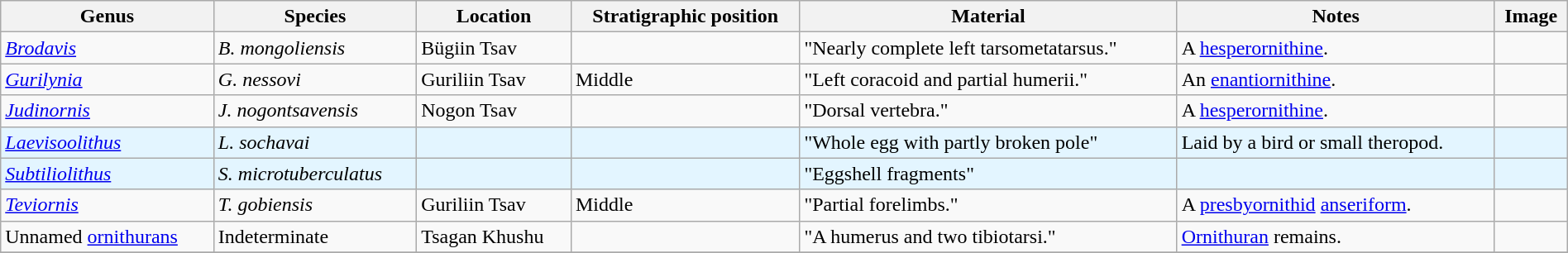<table class="wikitable" align="center" width="100%">
<tr>
<th>Genus</th>
<th>Species</th>
<th>Location</th>
<th>Stratigraphic position</th>
<th>Material</th>
<th>Notes</th>
<th>Image</th>
</tr>
<tr>
<td><em><a href='#'>Brodavis</a></em></td>
<td><em>B. mongoliensis</em></td>
<td>Bügiin Tsav</td>
<td></td>
<td>"Nearly complete left tarsometatarsus."</td>
<td>A <a href='#'>hesperornithine</a>.</td>
<td></td>
</tr>
<tr>
<td><em><a href='#'>Gurilynia</a></em></td>
<td><em>G. nessovi</em></td>
<td>Guriliin Tsav</td>
<td>Middle</td>
<td>"Left coracoid and partial humerii."</td>
<td>An <a href='#'>enantiornithine</a>.</td>
<td></td>
</tr>
<tr>
<td><em><a href='#'>Judinornis</a></em></td>
<td><em>J. nogontsavensis</em></td>
<td>Nogon Tsav</td>
<td></td>
<td>"Dorsal vertebra."</td>
<td>A <a href='#'>hesperornithine</a>.</td>
<td></td>
</tr>
<tr>
<td style="background:#e3f5ff;"><em><a href='#'>Laevisoolithus</a></em></td>
<td style="background:#e3f5ff;"><em>L. sochavai</em></td>
<td style="background:#e3f5ff;"></td>
<td style="background:#e3f5ff;"></td>
<td style="background:#e3f5ff;">"Whole egg with partly broken pole"</td>
<td style="background:#e3f5ff;">Laid by a bird or small theropod.</td>
<td style="background:#e3f5ff;"></td>
</tr>
<tr>
<td style="background:#e3f5ff;"><em><a href='#'>Subtiliolithus</a></em></td>
<td style="background:#e3f5ff;"><em>S. microtuberculatus</em></td>
<td style="background:#e3f5ff;"></td>
<td style="background:#e3f5ff;"></td>
<td style="background:#e3f5ff;">"Eggshell fragments"</td>
<td style="background:#e3f5ff;"></td>
<td style="background:#e3f5ff;"></td>
</tr>
<tr>
<td><em><a href='#'>Teviornis</a></em></td>
<td><em>T. gobiensis</em></td>
<td>Guriliin Tsav</td>
<td>Middle</td>
<td>"Partial forelimbs."</td>
<td>A <a href='#'>presbyornithid</a> <a href='#'>anseriform</a>.</td>
<td></td>
</tr>
<tr>
<td>Unnamed <a href='#'>ornithurans</a></td>
<td>Indeterminate</td>
<td>Tsagan Khushu</td>
<td></td>
<td>"A humerus and two tibiotarsi."</td>
<td><a href='#'>Ornithuran</a> remains.</td>
<td></td>
</tr>
<tr>
</tr>
</table>
